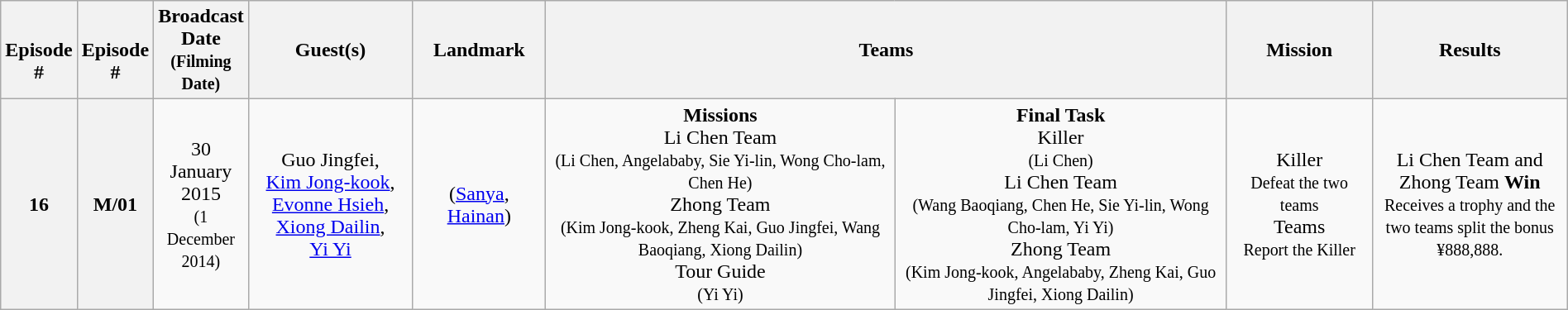<table class="wikitable" style="text-align:center; width:100%">
<tr>
<th style="width:40px;"><br>Episode #</th>
<th style="width:40px;"><br>Episode #</th>
<th style="width:60px;">Broadcast Date <br><small>(Filming Date)</small></th>
<th style="width:125px;">Guest(s)</th>
<th style="width:100px;">Landmark</th>
<th colspan="2">Teams</th>
<th style="width:110px;">Mission</th>
<th style="width:150px;">Results</th>
</tr>
<tr>
<th>16</th>
<th>M/01</th>
<td>30 January 2015 <br><small>(1 December 2014)</small></td>
<td>Guo Jingfei, <br><a href='#'>Kim Jong-kook</a>,<br><a href='#'>Evonne Hsieh</a>, <br><a href='#'>Xiong Dailin</a>,<br><a href='#'>Yi Yi</a></td>
<td>(<a href='#'>Sanya</a>, <a href='#'>Hainan</a>)</td>
<td><strong>Missions</strong><br>Li Chen Team<br><small>(Li Chen, Angelababy, Sie Yi-lin, Wong Cho-lam, Chen He)</small><br>Zhong Team<br><small>(Kim Jong-kook, Zheng Kai, Guo Jingfei, Wang Baoqiang, Xiong Dailin)</small><br>Tour Guide<br><small>(Yi Yi)</small></td>
<td><strong>Final Task</strong><br>Killer<br><small>(Li Chen)</small><br>Li Chen Team<br><small>(Wang Baoqiang, Chen He, Sie Yi-lin, Wong Cho-lam, Yi Yi)</small><br>Zhong Team<br><small>(Kim Jong-kook, Angelababy, Zheng Kai, Guo Jingfei, Xiong Dailin)</small></td>
<td>Killer<br><small>Defeat the two teams</small><br>Teams<br><small>Report the Killer</small></td>
<td>Li Chen Team and<br>Zhong Team <strong>Win</strong><br><small>Receives a trophy and the two teams split the bonus ¥888,888.</small></td>
</tr>
</table>
